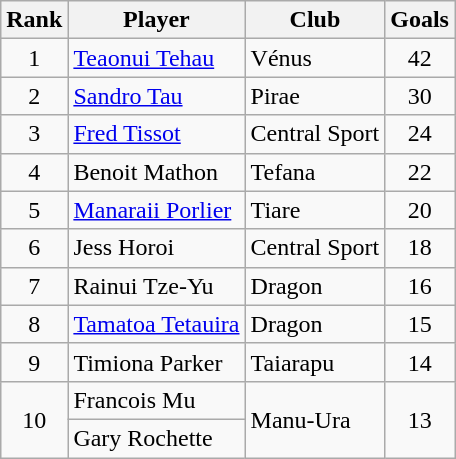<table class="wikitable" style="text-align:center">
<tr>
<th>Rank</th>
<th>Player</th>
<th>Club</th>
<th>Goals</th>
</tr>
<tr>
<td>1</td>
<td align="left"> <a href='#'>Teaonui Tehau</a></td>
<td align="left">Vénus</td>
<td>42</td>
</tr>
<tr>
<td>2</td>
<td align="left"> <a href='#'>Sandro Tau</a></td>
<td align="left">Pirae</td>
<td>30</td>
</tr>
<tr>
<td>3</td>
<td align="left"> <a href='#'>Fred Tissot</a></td>
<td align="left">Central Sport</td>
<td>24</td>
</tr>
<tr>
<td>4</td>
<td align=left> Benoit Mathon</td>
<td align=left>Tefana</td>
<td>22</td>
</tr>
<tr>
<td>5</td>
<td align=left> <a href='#'>Manaraii Porlier</a></td>
<td align=left>Tiare</td>
<td>20</td>
</tr>
<tr>
<td>6</td>
<td align=left> Jess Horoi</td>
<td align=left>Central Sport</td>
<td>18</td>
</tr>
<tr>
<td>7</td>
<td align=left> Rainui Tze-Yu</td>
<td align=left>Dragon</td>
<td>16</td>
</tr>
<tr>
<td>8</td>
<td align=left> <a href='#'>Tamatoa Tetauira</a></td>
<td align=left>Dragon</td>
<td>15</td>
</tr>
<tr>
<td>9</td>
<td align=left> Timiona Parker</td>
<td align=left>Taiarapu</td>
<td>14</td>
</tr>
<tr>
<td rowspan=2>10</td>
<td align=left> Francois Mu</td>
<td rowspan=2 align=left>Manu-Ura</td>
<td rowspan=2>13</td>
</tr>
<tr>
<td align=left> Gary Rochette</td>
</tr>
</table>
